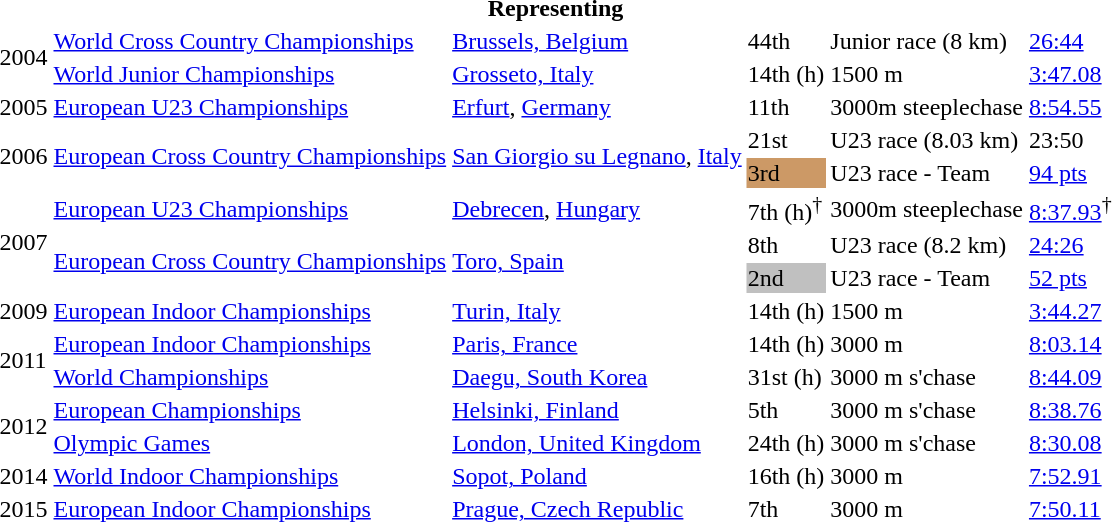<table>
<tr>
<th colspan="6">Representing </th>
</tr>
<tr>
<td rowspan=2>2004</td>
<td><a href='#'>World Cross Country Championships</a></td>
<td><a href='#'>Brussels, Belgium</a></td>
<td>44th</td>
<td>Junior race (8 km)</td>
<td><a href='#'>26:44</a></td>
</tr>
<tr>
<td><a href='#'>World Junior Championships</a></td>
<td><a href='#'>Grosseto, Italy</a></td>
<td>14th (h)</td>
<td>1500 m</td>
<td><a href='#'>3:47.08</a></td>
</tr>
<tr>
<td>2005</td>
<td><a href='#'>European U23 Championships</a></td>
<td><a href='#'>Erfurt</a>, <a href='#'>Germany</a></td>
<td>11th</td>
<td>3000m steeplechase</td>
<td><a href='#'>8:54.55</a></td>
</tr>
<tr>
<td rowspan=2>2006</td>
<td rowspan=2><a href='#'>European Cross Country Championships</a></td>
<td rowspan=2><a href='#'>San Giorgio su Legnano</a>, <a href='#'>Italy</a></td>
<td>21st</td>
<td>U23 race (8.03 km)</td>
<td>23:50</td>
</tr>
<tr>
<td bgcolor=cc9966>3rd</td>
<td>U23 race - Team</td>
<td><a href='#'>94 pts</a></td>
</tr>
<tr>
<td rowspan=3>2007</td>
<td><a href='#'>European U23 Championships</a></td>
<td><a href='#'>Debrecen</a>, <a href='#'>Hungary</a></td>
<td>7th (h)<sup>†</sup></td>
<td>3000m steeplechase</td>
<td><a href='#'>8:37.93</a><sup>†</sup></td>
</tr>
<tr>
<td rowspan=2><a href='#'>European Cross Country Championships</a></td>
<td rowspan=2><a href='#'>Toro, Spain</a></td>
<td>8th</td>
<td>U23 race (8.2 km)</td>
<td><a href='#'>24:26</a></td>
</tr>
<tr>
<td bgcolor=silver>2nd</td>
<td>U23 race - Team</td>
<td><a href='#'>52 pts</a></td>
</tr>
<tr>
<td>2009</td>
<td><a href='#'>European Indoor Championships</a></td>
<td><a href='#'>Turin, Italy</a></td>
<td>14th (h)</td>
<td>1500 m</td>
<td><a href='#'>3:44.27</a></td>
</tr>
<tr>
<td rowspan=2>2011</td>
<td><a href='#'>European Indoor Championships</a></td>
<td><a href='#'>Paris, France</a></td>
<td>14th (h)</td>
<td>3000 m</td>
<td><a href='#'>8:03.14</a></td>
</tr>
<tr>
<td><a href='#'>World Championships</a></td>
<td><a href='#'>Daegu, South Korea</a></td>
<td>31st (h)</td>
<td>3000 m s'chase</td>
<td><a href='#'>8:44.09</a></td>
</tr>
<tr>
<td rowspan=2>2012</td>
<td><a href='#'>European Championships</a></td>
<td><a href='#'>Helsinki, Finland</a></td>
<td>5th</td>
<td>3000 m s'chase</td>
<td><a href='#'>8:38.76</a></td>
</tr>
<tr>
<td><a href='#'>Olympic Games</a></td>
<td><a href='#'>London, United Kingdom</a></td>
<td>24th (h)</td>
<td>3000 m s'chase</td>
<td><a href='#'>8:30.08</a></td>
</tr>
<tr>
<td>2014</td>
<td><a href='#'>World Indoor Championships</a></td>
<td><a href='#'>Sopot, Poland</a></td>
<td>16th (h)</td>
<td>3000 m</td>
<td><a href='#'>7:52.91</a></td>
</tr>
<tr>
<td>2015</td>
<td><a href='#'>European Indoor Championships</a></td>
<td><a href='#'>Prague, Czech Republic</a></td>
<td>7th</td>
<td>3000 m</td>
<td><a href='#'>7:50.11</a></td>
</tr>
<tr>
</tr>
</table>
